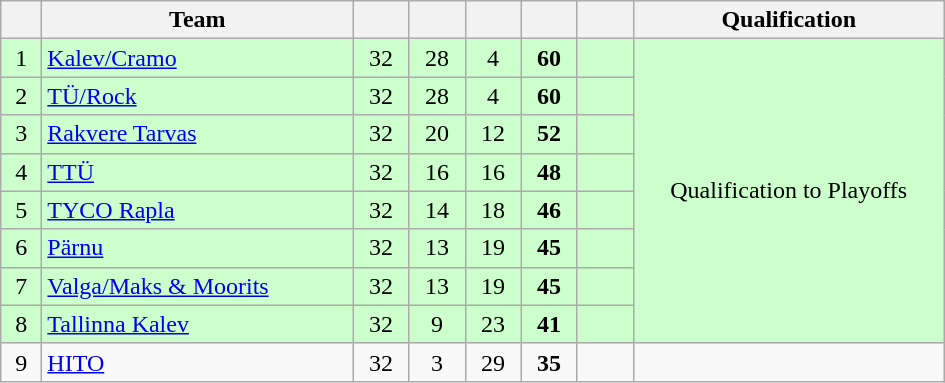<table class="wikitable" style="text-align: center">
<tr>
<th width=20></th>
<th width=200>Team</th>
<th width=30></th>
<th width=30></th>
<th width=30></th>
<th width=30></th>
<th width=30></th>
<th width=200>Qualification</th>
</tr>
<tr bgcolor=#ccffcc>
<td>1</td>
<td align="left"><a href='#'>Kalev/Cramo</a></td>
<td>32</td>
<td>28</td>
<td>4</td>
<td><strong>60</strong></td>
<td></td>
<td rowspan=8 align="center">Qualification to Playoffs</td>
</tr>
<tr bgcolor=#ccffcc>
<td>2</td>
<td align="left"><a href='#'>TÜ/Rock</a></td>
<td>32</td>
<td>28</td>
<td>4</td>
<td><strong>60</strong></td>
<td></td>
</tr>
<tr bgcolor=#ccffcc>
<td>3</td>
<td align="left"><a href='#'>Rakvere Tarvas</a></td>
<td>32</td>
<td>20</td>
<td>12</td>
<td><strong>52</strong></td>
<td></td>
</tr>
<tr bgcolor=#ccffcc>
<td>4</td>
<td align="left"><a href='#'>TTÜ</a></td>
<td>32</td>
<td>16</td>
<td>16</td>
<td><strong>48</strong></td>
<td></td>
</tr>
<tr bgcolor=#ccffcc>
<td>5</td>
<td align="left"><a href='#'>TYCO Rapla</a></td>
<td>32</td>
<td>14</td>
<td>18</td>
<td><strong>46</strong></td>
<td></td>
</tr>
<tr bgcolor=#ccffcc>
<td>6</td>
<td align="left"><a href='#'>Pärnu</a></td>
<td>32</td>
<td>13</td>
<td>19</td>
<td><strong>45</strong></td>
<td></td>
</tr>
<tr bgcolor=#ccffcc>
<td>7</td>
<td align="left"><a href='#'>Valga/Maks & Moorits</a></td>
<td>32</td>
<td>13</td>
<td>19</td>
<td><strong>45</strong></td>
<td></td>
</tr>
<tr bgcolor=#ccffcc>
<td>8</td>
<td align="left"><a href='#'>Tallinna Kalev</a></td>
<td>32</td>
<td>9</td>
<td>23</td>
<td><strong>41</strong></td>
<td></td>
</tr>
<tr>
<td>9</td>
<td align="left"><a href='#'>HITO</a></td>
<td>32</td>
<td>3</td>
<td>29</td>
<td><strong>35</strong></td>
<td></td>
<td rowspan=1 align"center"></td>
</tr>
</table>
